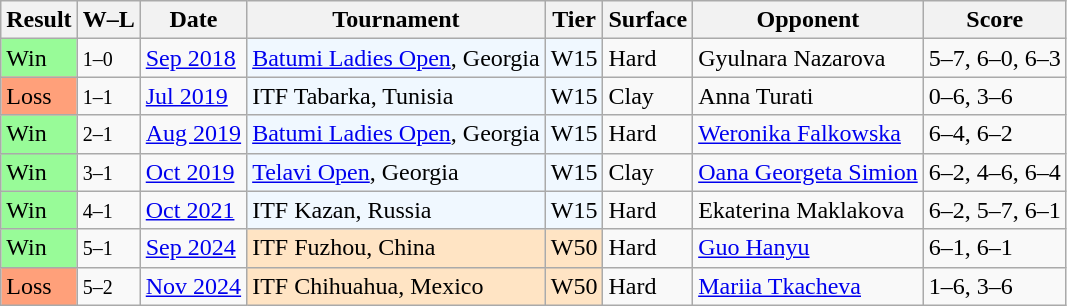<table class="sortable wikitable">
<tr>
<th>Result</th>
<th class="unsortable">W–L</th>
<th>Date</th>
<th>Tournament</th>
<th>Tier</th>
<th>Surface</th>
<th>Opponent</th>
<th class="unsortable">Score</th>
</tr>
<tr>
<td bgcolor=98FB98>Win</td>
<td><small>1–0</small></td>
<td><a href='#'>Sep 2018</a></td>
<td style="background:#f0f8ff;"><a href='#'>Batumi Ladies Open</a>, Georgia</td>
<td style="background:#f0f8ff;">W15</td>
<td>Hard</td>
<td> Gyulnara Nazarova</td>
<td>5–7, 6–0, 6–3</td>
</tr>
<tr>
<td style="background:#ffa07a;">Loss</td>
<td><small>1–1</small></td>
<td><a href='#'>Jul 2019</a></td>
<td style="background:#f0f8ff;">ITF Tabarka, Tunisia</td>
<td style="background:#f0f8ff;">W15</td>
<td>Clay</td>
<td> Anna Turati</td>
<td>0–6, 3–6</td>
</tr>
<tr>
<td bgcolor=98FB98>Win</td>
<td><small>2–1</small></td>
<td><a href='#'>Aug 2019</a></td>
<td style="background:#f0f8ff;"><a href='#'>Batumi Ladies Open</a>, Georgia</td>
<td style="background:#f0f8ff;">W15</td>
<td>Hard</td>
<td> <a href='#'>Weronika Falkowska</a></td>
<td>6–4, 6–2</td>
</tr>
<tr>
<td bgcolor=98FB98>Win</td>
<td><small>3–1</small></td>
<td><a href='#'>Oct 2019</a></td>
<td style="background:#f0f8ff;"><a href='#'>Telavi Open</a>, Georgia</td>
<td style="background:#f0f8ff;">W15</td>
<td>Clay</td>
<td> <a href='#'>Oana Georgeta Simion</a></td>
<td>6–2, 4–6, 6–4</td>
</tr>
<tr>
<td bgcolor=98FB98>Win</td>
<td><small>4–1</small></td>
<td><a href='#'>Oct 2021</a></td>
<td style="background:#f0f8ff;">ITF Kazan, Russia</td>
<td style="background:#f0f8ff;">W15</td>
<td>Hard</td>
<td> Ekaterina Maklakova</td>
<td>6–2, 5–7, 6–1</td>
</tr>
<tr>
<td style="background:#98fb98;">Win</td>
<td><small>5–1</small></td>
<td><a href='#'>Sep 2024</a></td>
<td style="background:#ffe4c4;">ITF Fuzhou, China</td>
<td style="background:#ffe4c4;">W50</td>
<td>Hard</td>
<td> <a href='#'>Guo Hanyu</a></td>
<td>6–1, 6–1</td>
</tr>
<tr>
<td style="background:#ffa07a;">Loss</td>
<td><small>5–2</small></td>
<td><a href='#'>Nov 2024</a></td>
<td style="background:#ffe4c4;">ITF Chihuahua, Mexico</td>
<td style="background:#ffe4c4;">W50</td>
<td>Hard</td>
<td> <a href='#'>Mariia Tkacheva</a></td>
<td>1–6, 3–6</td>
</tr>
</table>
